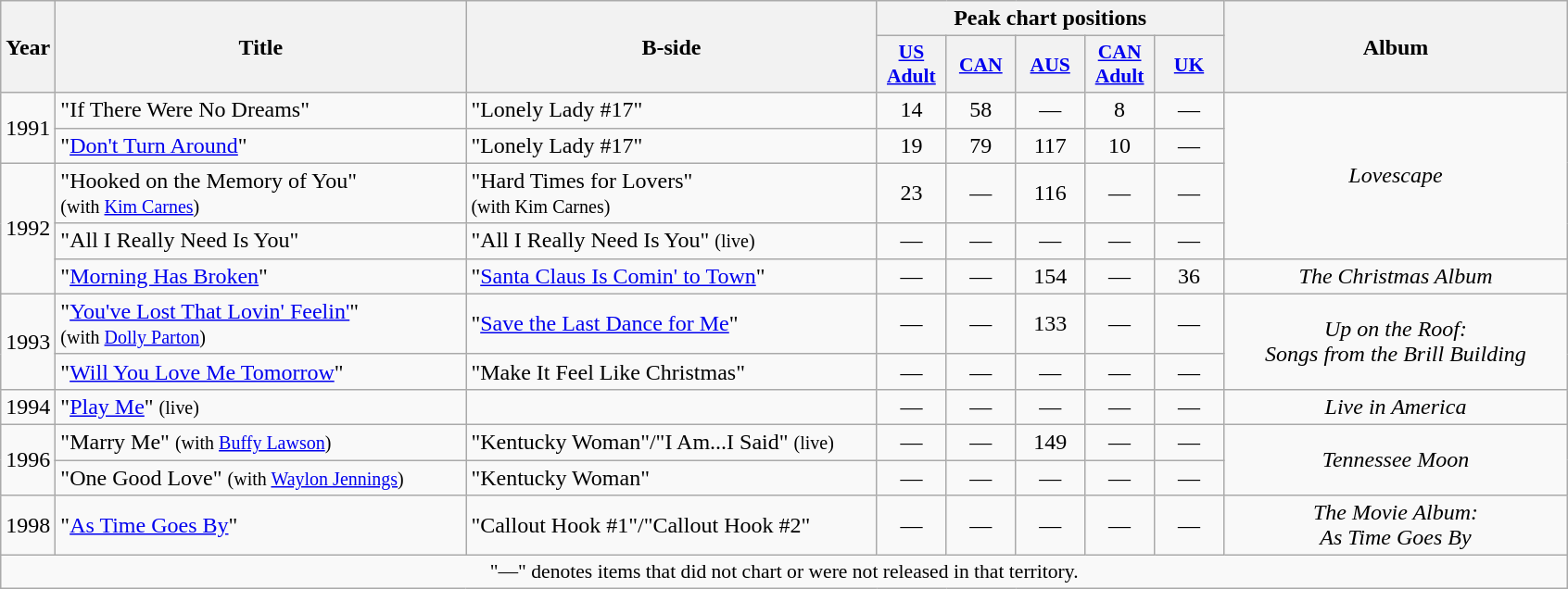<table class="wikitable" style="text-align:center;">
<tr>
<th rowspan="2" style="width:2em;">Year</th>
<th rowspan="2" style="width:18em;">Title</th>
<th rowspan="2" style="width:18em;">B-side</th>
<th colspan="5">Peak chart positions</th>
<th rowspan="2" style="width:15em;">Album</th>
</tr>
<tr>
<th style="width:3em;font-size:90%;"><a href='#'>US<br>Adult</a><br></th>
<th style="width:3em;font-size:90%;"><a href='#'>CAN</a><br></th>
<th style="width:3em;font-size:90%;"><a href='#'>AUS</a><br></th>
<th style="width:3em;font-size:90%;"><a href='#'>CAN<br>Adult</a><br></th>
<th style="width:3em;font-size:90%;"><a href='#'>UK</a><br></th>
</tr>
<tr>
<td rowspan="2">1991</td>
<td style="text-align:left;">"If There Were No Dreams"</td>
<td style="text-align:left;">"Lonely Lady #17"</td>
<td>14</td>
<td>58</td>
<td>—</td>
<td>8</td>
<td>—</td>
<td rowspan="4"><em>Lovescape</em></td>
</tr>
<tr>
<td style="text-align:left;">"<a href='#'>Don't Turn Around</a>"</td>
<td style="text-align:left;">"Lonely Lady #17"</td>
<td>19</td>
<td>79</td>
<td>117</td>
<td>10</td>
<td>—</td>
</tr>
<tr>
<td rowspan="3">1992</td>
<td style="text-align:left;">"Hooked on the Memory of You"<br><small>(with <a href='#'>Kim Carnes</a>)</small></td>
<td style="text-align:left;">"Hard Times for Lovers"<br><small>(with Kim Carnes)</small></td>
<td>23</td>
<td>—</td>
<td>116</td>
<td>—</td>
<td>—</td>
</tr>
<tr>
<td style="text-align:left;">"All I Really Need Is You"</td>
<td style="text-align:left;">"All I Really Need Is You" <small>(live)</small></td>
<td>—</td>
<td>—</td>
<td>—</td>
<td>—</td>
<td>—</td>
</tr>
<tr>
<td style="text-align:left;">"<a href='#'>Morning Has Broken</a>"</td>
<td style="text-align:left;">"<a href='#'>Santa Claus Is Comin' to Town</a>"</td>
<td>—</td>
<td>—</td>
<td>154</td>
<td>—</td>
<td>36</td>
<td><em>The Christmas Album</em></td>
</tr>
<tr>
<td rowspan="2">1993</td>
<td style="text-align:left;">"<a href='#'>You've Lost That Lovin' Feelin'</a>"<br><small>(with <a href='#'>Dolly Parton</a>)</small></td>
<td style="text-align:left;">"<a href='#'>Save the Last Dance for Me</a>"</td>
<td>—</td>
<td>—</td>
<td>133</td>
<td>—</td>
<td>—</td>
<td rowspan="2"><em>Up on the Roof:<br>Songs from the Brill Building</em></td>
</tr>
<tr>
<td style="text-align:left;">"<a href='#'>Will You Love Me Tomorrow</a>"</td>
<td style="text-align:left;">"Make It Feel Like Christmas"</td>
<td>—</td>
<td>—</td>
<td>—</td>
<td>—</td>
<td>—</td>
</tr>
<tr>
<td>1994</td>
<td style="text-align:left;">"<a href='#'>Play Me</a>" <small>(live)</small></td>
<td></td>
<td>—</td>
<td>—</td>
<td>—</td>
<td>—</td>
<td>—</td>
<td><em>Live in America</em></td>
</tr>
<tr>
<td rowspan="2">1996</td>
<td style="text-align:left;">"Marry Me" <small>(with <a href='#'>Buffy Lawson</a>)</small></td>
<td style="text-align:left;">"Kentucky Woman"/"I Am...I Said" <small>(live)</small></td>
<td>—</td>
<td>—</td>
<td>149</td>
<td>—</td>
<td>—</td>
<td rowspan="2"><em>Tennessee Moon</em></td>
</tr>
<tr>
<td style="text-align:left;">"One Good Love" <small>(with <a href='#'>Waylon Jennings</a>)</small></td>
<td style="text-align:left;">"Kentucky Woman"</td>
<td>—</td>
<td>—</td>
<td>—</td>
<td>—</td>
<td>—</td>
</tr>
<tr>
<td>1998</td>
<td style="text-align:left;">"<a href='#'>As Time Goes By</a>"</td>
<td style="text-align:left;">"Callout Hook #1"/"Callout Hook #2"</td>
<td>—</td>
<td>—</td>
<td>—</td>
<td>—</td>
<td>—</td>
<td><em>The Movie Album:<br>As Time Goes By</em></td>
</tr>
<tr>
<td colspan="15" style="font-size:90%">"—" denotes items that did not chart or were not released in that territory.</td>
</tr>
</table>
